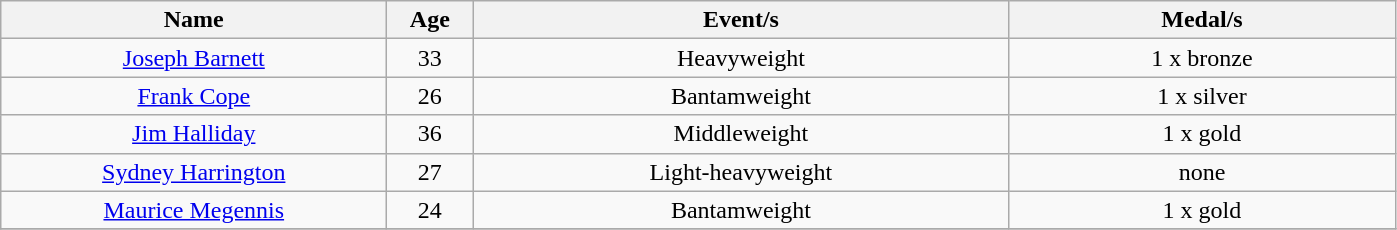<table class="wikitable" style="text-align: center">
<tr>
<th width=250>Name</th>
<th width=50>Age</th>
<th width=350>Event/s</th>
<th width=250>Medal/s</th>
</tr>
<tr>
<td><a href='#'>Joseph Barnett</a></td>
<td>33</td>
<td>Heavyweight</td>
<td>1 x bronze</td>
</tr>
<tr>
<td><a href='#'>Frank Cope</a></td>
<td>26</td>
<td>Bantamweight</td>
<td>1 x silver</td>
</tr>
<tr>
<td><a href='#'>Jim Halliday</a></td>
<td>36</td>
<td>Middleweight</td>
<td>1 x gold</td>
</tr>
<tr>
<td><a href='#'>Sydney Harrington</a></td>
<td>27</td>
<td>Light-heavyweight</td>
<td>none</td>
</tr>
<tr>
<td><a href='#'>Maurice Megennis</a></td>
<td>24</td>
<td>Bantamweight</td>
<td>1 x gold</td>
</tr>
<tr>
</tr>
</table>
